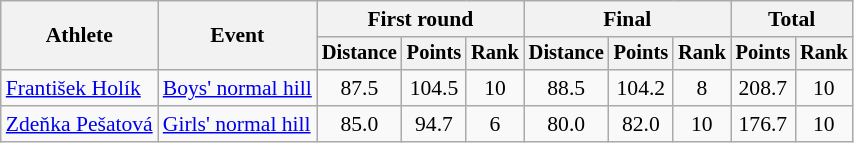<table class="wikitable" style="font-size:90%">
<tr>
<th rowspan=2>Athlete</th>
<th rowspan=2>Event</th>
<th colspan=3>First round</th>
<th colspan=3>Final</th>
<th colspan=2>Total</th>
</tr>
<tr style="font-size:95%">
<th>Distance</th>
<th>Points</th>
<th>Rank</th>
<th>Distance</th>
<th>Points</th>
<th>Rank</th>
<th>Points</th>
<th>Rank</th>
</tr>
<tr align=center>
<td align=left><a href='#'>František Holík</a></td>
<td align=left><a href='#'>Boys' normal hill</a></td>
<td>87.5</td>
<td>104.5</td>
<td>10</td>
<td>88.5</td>
<td>104.2</td>
<td>8</td>
<td>208.7</td>
<td>10</td>
</tr>
<tr align=center>
<td align=left><a href='#'>Zdeňka Pešatová</a></td>
<td align=left><a href='#'>Girls' normal hill</a></td>
<td>85.0</td>
<td>94.7</td>
<td>6</td>
<td>80.0</td>
<td>82.0</td>
<td>10</td>
<td>176.7</td>
<td>10</td>
</tr>
</table>
